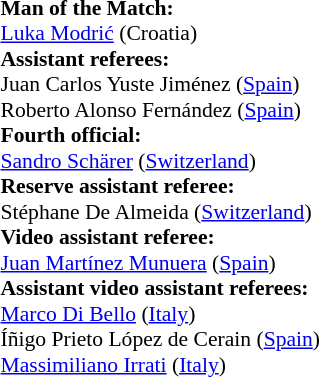<table style="width:100%; font-size:90%;">
<tr>
<td><br><strong>Man of the Match:</strong>
<br><a href='#'>Luka Modrić</a> (Croatia)<br><strong>Assistant referees:</strong>
<br>Juan Carlos Yuste Jiménez (<a href='#'>Spain</a>)
<br>Roberto Alonso Fernández (<a href='#'>Spain</a>)
<br><strong>Fourth official:</strong>
<br><a href='#'>Sandro Schärer</a> (<a href='#'>Switzerland</a>)
<br><strong>Reserve assistant referee:</strong>
<br>Stéphane De Almeida (<a href='#'>Switzerland</a>)
<br><strong>Video assistant referee:</strong>
<br><a href='#'>Juan Martínez Munuera</a> (<a href='#'>Spain</a>)
<br><strong>Assistant video assistant referees:</strong>
<br><a href='#'>Marco Di Bello</a> (<a href='#'>Italy</a>)
<br>Íñigo Prieto López de Cerain (<a href='#'>Spain</a>)
<br><a href='#'>Massimiliano Irrati</a> (<a href='#'>Italy</a>)</td>
</tr>
</table>
